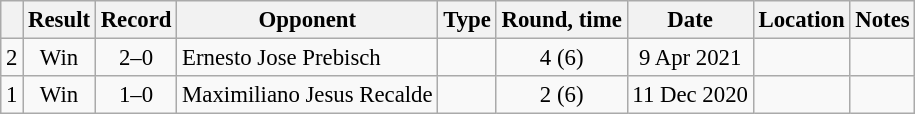<table class="wikitable" style="text-align:center; font-size:95%">
<tr>
<th></th>
<th>Result</th>
<th>Record</th>
<th>Opponent</th>
<th>Type</th>
<th>Round, time</th>
<th>Date</th>
<th>Location</th>
<th>Notes</th>
</tr>
<tr>
<td>2</td>
<td>Win</td>
<td>2–0</td>
<td align=left> Ernesto Jose Prebisch</td>
<td></td>
<td>4 (6)</td>
<td>9 Apr 2021</td>
<td align=left></td>
<td></td>
</tr>
<tr>
<td>1</td>
<td>Win</td>
<td>1–0</td>
<td align=left> Maximiliano Jesus Recalde</td>
<td></td>
<td>2 (6)</td>
<td>11 Dec 2020</td>
<td align=left></td>
<td></td>
</tr>
</table>
